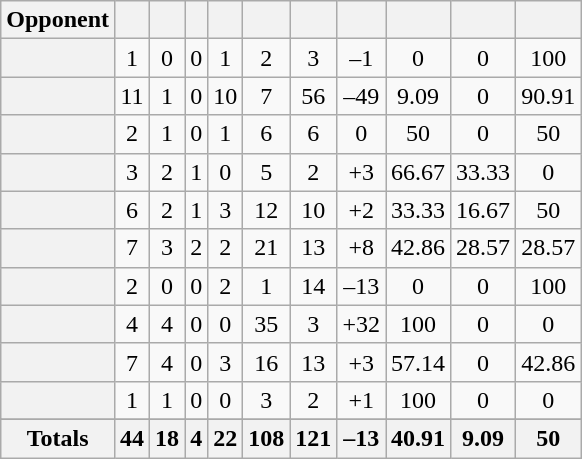<table class="wikitable plainrowheaders sortable" style="text-align:center">
<tr>
<th scope="col">Opponent</th>
<th scope="col"></th>
<th scope="col"></th>
<th scope="col"></th>
<th scope="col"></th>
<th scope="col"></th>
<th scope="col"></th>
<th scope="col"></th>
<th scope="col"></th>
<th scope="col"></th>
<th scope="col"></th>
</tr>
<tr>
<th scope=row style="text-align:left;"></th>
<td>1</td>
<td>0</td>
<td>0</td>
<td>1</td>
<td>2</td>
<td>3</td>
<td>–1</td>
<td>0</td>
<td>0</td>
<td>100</td>
</tr>
<tr>
<th scope=row style="text-align:left;"></th>
<td>11</td>
<td>1</td>
<td>0</td>
<td>10</td>
<td>7</td>
<td>56</td>
<td>–49</td>
<td>9.09</td>
<td>0</td>
<td>90.91</td>
</tr>
<tr>
<th scope=row style="text-align:left;"></th>
<td>2</td>
<td>1</td>
<td>0</td>
<td>1</td>
<td>6</td>
<td>6</td>
<td>0</td>
<td>50</td>
<td>0</td>
<td>50</td>
</tr>
<tr>
<th scope=row style="text-align:left;"></th>
<td>3</td>
<td>2</td>
<td>1</td>
<td>0</td>
<td>5</td>
<td>2</td>
<td>+3</td>
<td>66.67</td>
<td>33.33</td>
<td>0</td>
</tr>
<tr>
<th scope=row style="text-align:left;"></th>
<td>6</td>
<td>2</td>
<td>1</td>
<td>3</td>
<td>12</td>
<td>10</td>
<td>+2</td>
<td>33.33</td>
<td>16.67</td>
<td>50</td>
</tr>
<tr>
<th scope=row style="text-align:left;"></th>
<td>7</td>
<td>3</td>
<td>2</td>
<td>2</td>
<td>21</td>
<td>13</td>
<td>+8</td>
<td>42.86</td>
<td>28.57</td>
<td>28.57</td>
</tr>
<tr>
<th scope=row style="text-align:left;"></th>
<td>2</td>
<td>0</td>
<td>0</td>
<td>2</td>
<td>1</td>
<td>14</td>
<td>–13</td>
<td>0</td>
<td>0</td>
<td>100</td>
</tr>
<tr>
<th scope=row style="text-align:left;"></th>
<td>4</td>
<td>4</td>
<td>0</td>
<td>0</td>
<td>35</td>
<td>3</td>
<td>+32</td>
<td>100</td>
<td>0</td>
<td>0</td>
</tr>
<tr>
<th scope=row style="text-align:left;"></th>
<td>7</td>
<td>4</td>
<td>0</td>
<td>3</td>
<td>16</td>
<td>13</td>
<td>+3</td>
<td>57.14</td>
<td>0</td>
<td>42.86</td>
</tr>
<tr>
<th scope=row style="text-align:left;"></th>
<td>1</td>
<td>1</td>
<td>0</td>
<td>0</td>
<td>3</td>
<td>2</td>
<td>+1</td>
<td>100</td>
<td>0</td>
<td>0</td>
</tr>
<tr>
</tr>
<tr class="sortbottom">
<th>Totals</th>
<th>44</th>
<th>18</th>
<th>4</th>
<th>22</th>
<th>108</th>
<th>121</th>
<th>–13</th>
<th>40.91</th>
<th>9.09</th>
<th>50</th>
</tr>
</table>
